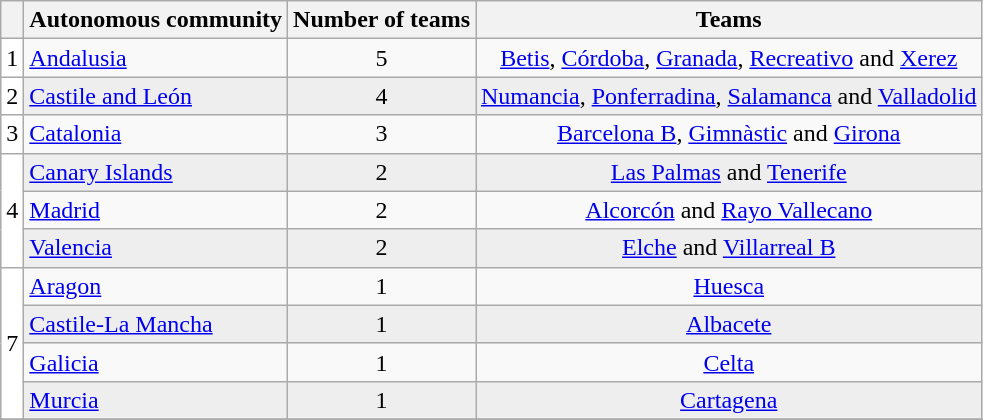<table class="wikitable">
<tr>
<th></th>
<th>Autonomous community</th>
<th>Number of teams</th>
<th>Teams</th>
</tr>
<tr>
<td rowspan=1 bgcolor=white>1</td>
<td><a href='#'>Andalusia</a></td>
<td align=center>5</td>
<td align=center><a href='#'>Betis</a>, <a href='#'>Córdoba</a>, <a href='#'>Granada</a>, <a href='#'>Recreativo</a> and <a href='#'>Xerez</a></td>
</tr>
<tr bgcolor="EEEEEE">
<td rowspan=1 bgcolor=white>2</td>
<td><a href='#'>Castile and León</a></td>
<td align=center>4</td>
<td align=center><a href='#'>Numancia</a>, <a href='#'>Ponferradina</a>, <a href='#'>Salamanca</a> and <a href='#'>Valladolid</a></td>
</tr>
<tr>
<td rowspan=1 bgcolor=white>3</td>
<td><a href='#'>Catalonia</a></td>
<td align=center>3</td>
<td align=center><a href='#'>Barcelona B</a>, <a href='#'>Gimnàstic</a> and <a href='#'>Girona</a></td>
</tr>
<tr bgcolor="EEEEEE">
<td rowspan=3 bgcolor=white>4</td>
<td><a href='#'>Canary Islands</a></td>
<td align=center>2</td>
<td align=center><a href='#'>Las Palmas</a> and <a href='#'>Tenerife</a></td>
</tr>
<tr>
<td><a href='#'>Madrid</a></td>
<td align=center>2</td>
<td align=center><a href='#'>Alcorcón</a> and <a href='#'>Rayo Vallecano</a></td>
</tr>
<tr bgcolor="EEEEEE">
<td><a href='#'>Valencia</a></td>
<td align=center>2</td>
<td align=center><a href='#'>Elche</a> and <a href='#'>Villarreal B</a></td>
</tr>
<tr>
<td rowspan=4 bgcolor=white>7</td>
<td><a href='#'>Aragon</a></td>
<td align=center>1</td>
<td align=center><a href='#'>Huesca</a></td>
</tr>
<tr bgcolor="EEEEEE">
<td><a href='#'>Castile-La Mancha</a></td>
<td align=center>1</td>
<td align=center><a href='#'>Albacete</a></td>
</tr>
<tr>
<td><a href='#'>Galicia</a></td>
<td align=center>1</td>
<td align=center><a href='#'>Celta</a></td>
</tr>
<tr bgcolor="EEEEEE">
<td><a href='#'>Murcia</a></td>
<td align=center>1</td>
<td align=center><a href='#'>Cartagena</a></td>
</tr>
<tr>
</tr>
</table>
